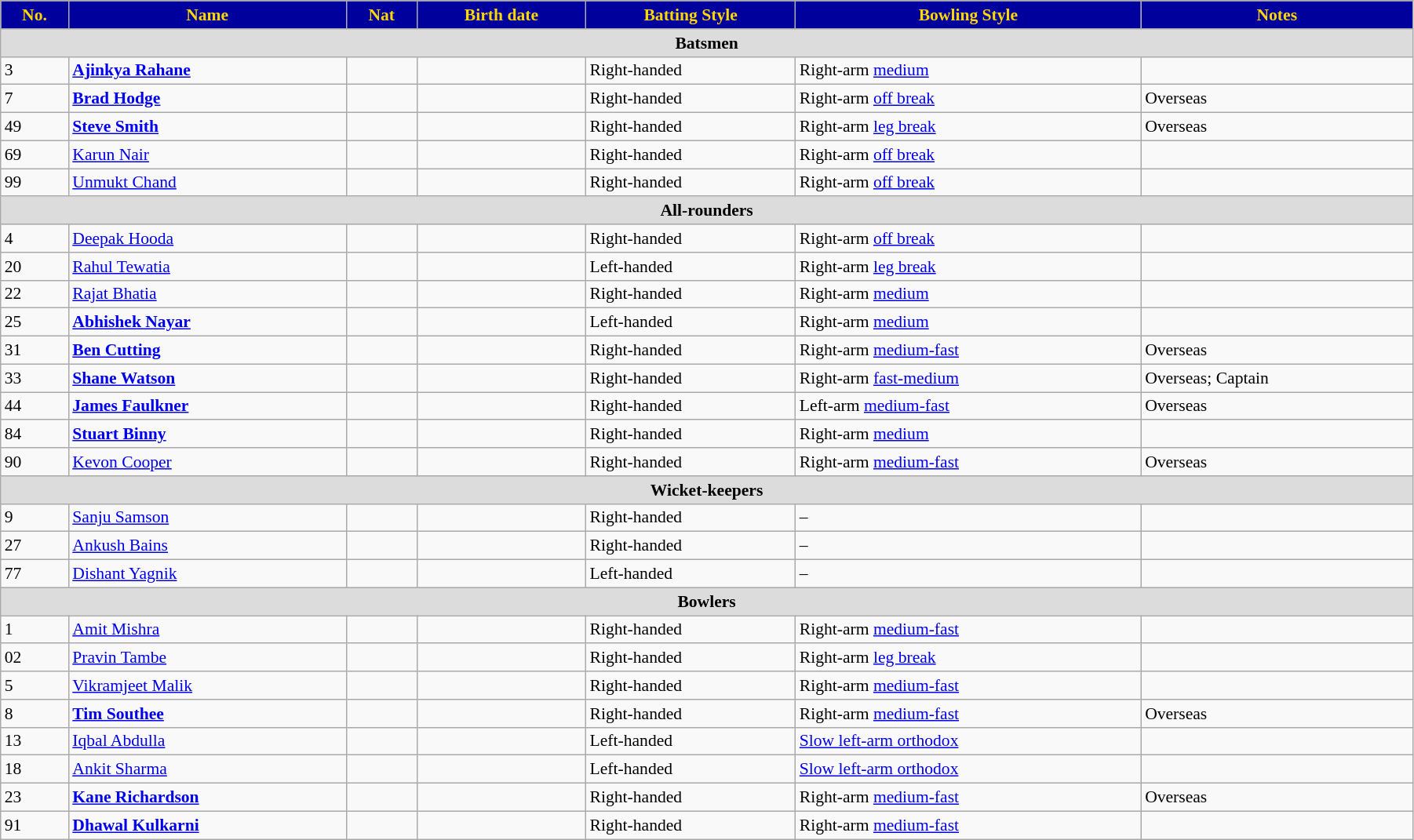<table class="wikitable sortable"  style="font-size:90%; width:95%;">
<tr>
<th style="background:#00009c; color:gold; text-align:center;">No.</th>
<th style="background:#00009c; color:gold; text-align:center;">Name</th>
<th style="background:#00009c; color:gold; text-align:center;">Nat</th>
<th style="background:#00009c; color:gold; text-align:center;">Birth date</th>
<th style="background:#00009c; color:gold; text-align:center;">Batting Style</th>
<th style="background:#00009c; color:gold; text-align:center;">Bowling Style</th>
<th style="background:#00009c; color:gold; text-align:center;">Notes</th>
</tr>
<tr>
<th colspan="9"  style="background:#dcdcdc; text-align:center;">Batsmen</th>
</tr>
<tr>
<td>3</td>
<td><strong><a href='#'>Ajinkya Rahane</a></strong></td>
<td style="text-align:center"></td>
<td></td>
<td>Right-handed</td>
<td>Right-arm <a href='#'>medium</a></td>
<td></td>
</tr>
<tr>
<td>7</td>
<td><strong><a href='#'>Brad Hodge</a></strong></td>
<td style="text-align:center"></td>
<td></td>
<td>Right-handed</td>
<td>Right-arm <a href='#'>off break</a></td>
<td>Overseas</td>
</tr>
<tr>
<td>49</td>
<td><strong><a href='#'>Steve Smith</a></strong></td>
<td style="text-align:center"></td>
<td></td>
<td>Right-handed</td>
<td>Right-arm <a href='#'>leg break</a></td>
<td>Overseas</td>
</tr>
<tr>
<td>69</td>
<td><a href='#'>Karun Nair</a></td>
<td style="text-align:center"></td>
<td></td>
<td>Right-handed</td>
<td>Right-arm <a href='#'>off break</a></td>
<td></td>
</tr>
<tr>
<td>99</td>
<td><a href='#'>Unmukt Chand</a></td>
<td style="text-align:center"></td>
<td></td>
<td>Right-handed</td>
<td>Right-arm <a href='#'>off break</a></td>
<td></td>
</tr>
<tr>
<th colspan="9"  style="background:#dcdcdc; text-align:center;">All-rounders</th>
</tr>
<tr>
<td>4</td>
<td><a href='#'>Deepak Hooda</a></td>
<td style="text-align:center"></td>
<td></td>
<td>Right-handed</td>
<td>Right-arm <a href='#'>off break</a></td>
<td></td>
</tr>
<tr>
<td>20</td>
<td><a href='#'>Rahul Tewatia</a></td>
<td style="text-align:center"></td>
<td></td>
<td>Left-handed</td>
<td>Right-arm <a href='#'>leg break</a></td>
<td></td>
</tr>
<tr>
<td>22</td>
<td><a href='#'>Rajat Bhatia</a></td>
<td style="text-align:center"></td>
<td></td>
<td>Right-handed</td>
<td>Right-arm <a href='#'>medium</a></td>
<td></td>
</tr>
<tr>
<td>25</td>
<td><strong><a href='#'>Abhishek Nayar</a></strong></td>
<td style="text-align:center"></td>
<td></td>
<td>Left-handed</td>
<td>Right-arm <a href='#'>medium</a></td>
<td></td>
</tr>
<tr>
<td>31</td>
<td><strong><a href='#'>Ben Cutting</a></strong></td>
<td style="text-align:center"></td>
<td></td>
<td>Right-handed</td>
<td>Right-arm <a href='#'>medium-fast</a></td>
<td>Overseas</td>
</tr>
<tr>
<td>33</td>
<td><strong><a href='#'>Shane Watson</a></strong></td>
<td style="text-align:center"></td>
<td></td>
<td>Right-handed</td>
<td>Right-arm <a href='#'>fast-medium</a></td>
<td>Overseas; Captain</td>
</tr>
<tr>
<td>44</td>
<td><strong><a href='#'>James Faulkner</a></strong></td>
<td style="text-align:center"></td>
<td></td>
<td>Right-handed</td>
<td>Left-arm <a href='#'>medium-fast</a></td>
<td>Overseas</td>
</tr>
<tr>
<td>84</td>
<td><strong><a href='#'>Stuart Binny</a></strong></td>
<td style="text-align:center"></td>
<td></td>
<td>Right-handed</td>
<td>Right-arm <a href='#'>medium</a></td>
<td></td>
</tr>
<tr>
<td>90</td>
<td><a href='#'>Kevon Cooper</a></td>
<td style="text-align:center"></td>
<td></td>
<td>Right-handed</td>
<td>Right-arm <a href='#'>medium-fast</a></td>
<td>Overseas</td>
</tr>
<tr>
<th colspan="9"  style="background:#dcdcdc; text-align:center;">Wicket-keepers</th>
</tr>
<tr>
<td>9</td>
<td><a href='#'>Sanju Samson</a></td>
<td style="text-align:center"></td>
<td></td>
<td>Right-handed</td>
<td>–</td>
<td></td>
</tr>
<tr>
<td>27</td>
<td><a href='#'>Ankush Bains</a></td>
<td style="text-align:center"></td>
<td></td>
<td>Right-handed</td>
<td>–</td>
<td></td>
</tr>
<tr>
<td>77</td>
<td><a href='#'>Dishant Yagnik</a></td>
<td style="text-align:center"></td>
<td></td>
<td>Left-handed</td>
<td>–</td>
<td></td>
</tr>
<tr>
<th colspan="9"  style="background:#dcdcdc; text-align:center;">Bowlers</th>
</tr>
<tr>
<td>1</td>
<td><a href='#'>Amit Mishra</a></td>
<td style="text-align:center"></td>
<td></td>
<td>Right-handed</td>
<td>Right-arm <a href='#'>medium-fast</a></td>
<td></td>
</tr>
<tr>
<td>02</td>
<td><a href='#'>Pravin Tambe</a></td>
<td style="text-align:center"></td>
<td></td>
<td>Right-handed</td>
<td>Right-arm <a href='#'>leg break</a></td>
<td></td>
</tr>
<tr>
<td>5</td>
<td><a href='#'>Vikramjeet Malik</a></td>
<td style="text-align:center"></td>
<td></td>
<td>Right-handed</td>
<td>Right-arm <a href='#'>medium-fast</a></td>
<td></td>
</tr>
<tr>
<td>8</td>
<td><strong><a href='#'>Tim Southee</a></strong></td>
<td style="text-align:center"></td>
<td></td>
<td>Right-handed</td>
<td>Right-arm <a href='#'>medium-fast</a></td>
<td>Overseas</td>
</tr>
<tr>
<td>13</td>
<td><a href='#'>Iqbal Abdulla</a></td>
<td style="text-align:center"></td>
<td></td>
<td>Left-handed</td>
<td><a href='#'>Slow left-arm orthodox</a></td>
<td></td>
</tr>
<tr>
<td>18</td>
<td><a href='#'>Ankit Sharma</a></td>
<td style="text-align:center"></td>
<td></td>
<td>Left-handed</td>
<td><a href='#'>Slow left-arm orthodox</a></td>
<td></td>
</tr>
<tr>
<td>23</td>
<td><strong><a href='#'>Kane Richardson</a></strong></td>
<td style="text-align:center"></td>
<td></td>
<td>Right-handed</td>
<td>Right-arm <a href='#'>medium-fast</a></td>
<td>Overseas</td>
</tr>
<tr>
<td>91</td>
<td><strong><a href='#'>Dhawal Kulkarni</a></strong></td>
<td style="text-align:center"></td>
<td></td>
<td>Right-handed</td>
<td>Right-arm <a href='#'>medium-fast</a></td>
<td></td>
</tr>
</table>
